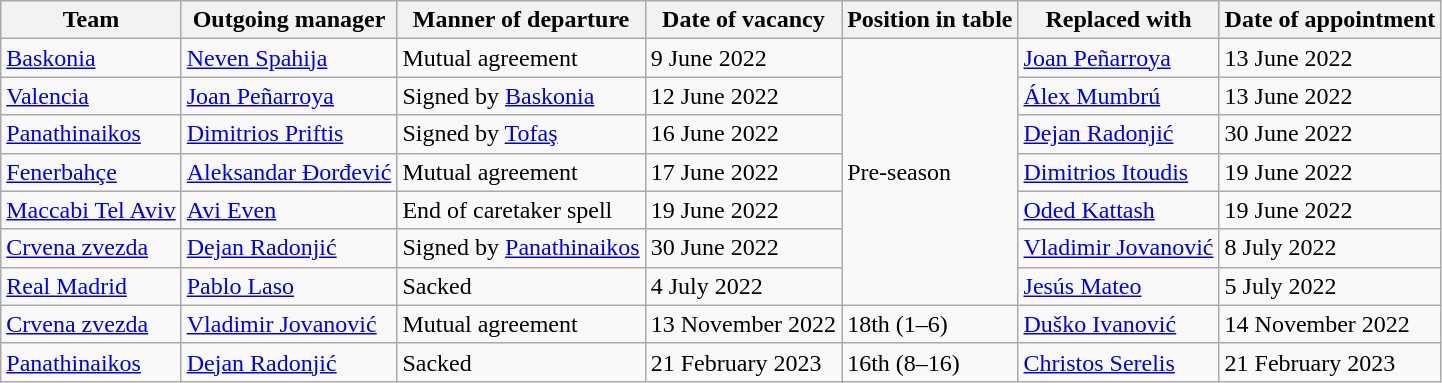<table class="wikitable sortable">
<tr>
<th>Team</th>
<th>Outgoing manager</th>
<th>Manner of departure</th>
<th>Date of vacancy</th>
<th>Position in table</th>
<th>Replaced with</th>
<th>Date of appointment</th>
</tr>
<tr>
<td> <a href='#'>Baskonia</a></td>
<td> <a href='#'>Neven Spahija</a></td>
<td>Mutual agreement</td>
<td>9 June 2022</td>
<td rowspan="7">Pre-season</td>
<td> <a href='#'>Joan Peñarroya</a></td>
<td>13 June 2022</td>
</tr>
<tr>
<td> <a href='#'>Valencia</a></td>
<td> <a href='#'>Joan Peñarroya</a></td>
<td>Signed by <a href='#'>Baskonia</a></td>
<td>12 June 2022</td>
<td> <a href='#'>Álex Mumbrú</a></td>
<td>13 June 2022</td>
</tr>
<tr>
<td> <a href='#'>Panathinaikos</a></td>
<td> <a href='#'>Dimitrios Priftis</a></td>
<td>Signed by <a href='#'>Tofaş</a></td>
<td>16 June 2022</td>
<td> <a href='#'>Dejan Radonjić</a></td>
<td>30 June 2022</td>
</tr>
<tr>
<td> <a href='#'>Fenerbahçe</a></td>
<td> <a href='#'>Aleksandar Đorđević</a></td>
<td>Mutual agreement</td>
<td>17 June 2022</td>
<td> <a href='#'>Dimitrios Itoudis</a></td>
<td>19 June 2022</td>
</tr>
<tr>
<td> <a href='#'>Maccabi Tel Aviv</a></td>
<td> <a href='#'>Avi Even</a></td>
<td>End of caretaker spell</td>
<td>19 June 2022</td>
<td> <a href='#'>Oded Kattash</a></td>
<td>19 June 2022</td>
</tr>
<tr>
<td> <a href='#'>Crvena zvezda</a></td>
<td> <a href='#'>Dejan Radonjić</a></td>
<td>Signed by <a href='#'>Panathinaikos</a></td>
<td>30 June 2022</td>
<td> <a href='#'>Vladimir Jovanović</a></td>
<td>8 July 2022</td>
</tr>
<tr>
<td> <a href='#'>Real Madrid</a></td>
<td> <a href='#'>Pablo Laso</a></td>
<td>Sacked</td>
<td>4 July 2022</td>
<td> <a href='#'>Jesús Mateo</a></td>
<td>5 July 2022</td>
</tr>
<tr>
<td> <a href='#'>Crvena zvezda</a></td>
<td> <a href='#'>Vladimir Jovanović</a></td>
<td>Mutual agreement</td>
<td>13 November 2022</td>
<td>18th (1–6)</td>
<td> <a href='#'>Duško Ivanović</a></td>
<td>14 November 2022</td>
</tr>
<tr>
<td> <a href='#'>Panathinaikos</a></td>
<td> <a href='#'>Dejan Radonjić</a></td>
<td>Sacked</td>
<td>21 February 2023</td>
<td>16th (8–16)</td>
<td> <a href='#'>Christos Serelis</a></td>
<td>21 February 2023</td>
</tr>
</table>
